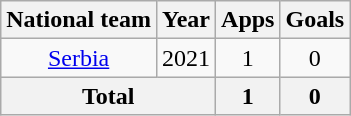<table class="wikitable" style="text-align:center">
<tr>
<th>National team</th>
<th>Year</th>
<th>Apps</th>
<th>Goals</th>
</tr>
<tr>
<td><a href='#'>Serbia</a></td>
<td>2021</td>
<td>1</td>
<td>0</td>
</tr>
<tr>
<th colspan="2">Total</th>
<th>1</th>
<th>0</th>
</tr>
</table>
